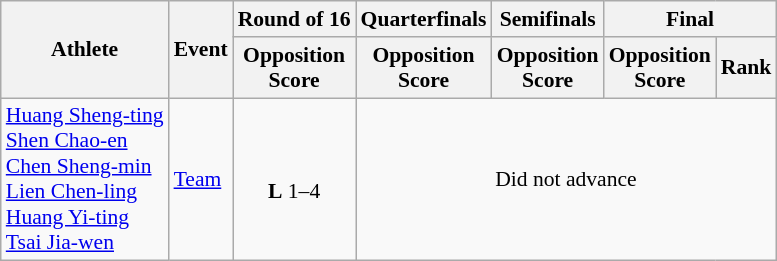<table class="wikitable" style="font-size:90%; text-align:center">
<tr>
<th rowspan="2">Athlete</th>
<th rowspan="2">Event</th>
<th>Round of 16</th>
<th>Quarterfinals</th>
<th>Semifinals</th>
<th colspan="2">Final</th>
</tr>
<tr>
<th>Opposition<br>Score</th>
<th>Opposition<br>Score</th>
<th>Opposition<br>Score</th>
<th>Opposition<br>Score</th>
<th>Rank</th>
</tr>
<tr>
<td align="left"><a href='#'>Huang Sheng-ting</a><br><a href='#'>Shen Chao-en</a><br><a href='#'>Chen Sheng-min</a><br><a href='#'>Lien Chen-ling</a><br><a href='#'>Huang Yi-ting</a><br><a href='#'>Tsai Jia-wen</a></td>
<td align="left"><a href='#'>Team</a></td>
<td><br><strong>L</strong> 1–4</td>
<td colspan="4">Did not advance</td>
</tr>
</table>
